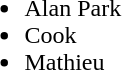<table>
<tr>
<td valign="top"><br><ul><li>Alan Park</li><li>Cook</li><li>Mathieu</li></ul></td>
</tr>
</table>
